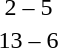<table style="text-align:center">
<tr>
<th width=200></th>
<th width=100></th>
<th width=200></th>
</tr>
<tr>
<td align=right></td>
<td>2 – 5</td>
<td align=left><strong></strong></td>
</tr>
<tr>
<td align=right><strong></strong></td>
<td>13 – 6</td>
<td align=left></td>
</tr>
</table>
